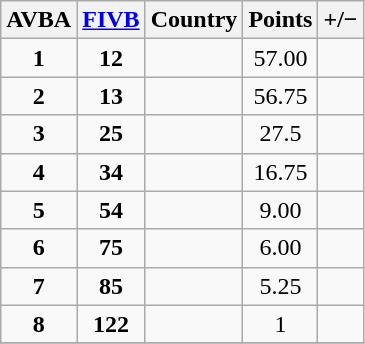<table class="wikitable" style="text-align: center;">
<tr>
<th>AVBA</th>
<th><a href='#'>FIVB</a></th>
<th>Country</th>
<th>Points</th>
<th>+/−</th>
</tr>
<tr>
<td><strong>1</strong></td>
<td><strong>12</strong></td>
<td align=left></td>
<td>57.00</td>
<td></td>
</tr>
<tr>
<td><strong>2</strong></td>
<td><strong>13</strong></td>
<td align=left></td>
<td>56.75</td>
<td></td>
</tr>
<tr>
<td><strong>3</strong></td>
<td><strong>25</strong></td>
<td align=left></td>
<td>27.5</td>
<td></td>
</tr>
<tr>
<td><strong>4</strong></td>
<td><strong>34</strong></td>
<td align=left></td>
<td>16.75</td>
<td></td>
</tr>
<tr>
<td><strong>5</strong></td>
<td><strong>54</strong></td>
<td align=left></td>
<td>9.00</td>
<td></td>
</tr>
<tr>
<td><strong>6</strong></td>
<td><strong>75</strong></td>
<td align=left></td>
<td>6.00</td>
<td></td>
</tr>
<tr>
<td><strong>7</strong></td>
<td><strong>85</strong></td>
<td align=left></td>
<td>5.25</td>
<td></td>
</tr>
<tr>
<td><strong>8</strong></td>
<td><strong>122</strong></td>
<td align=left></td>
<td>1</td>
<td></td>
</tr>
<tr>
</tr>
</table>
